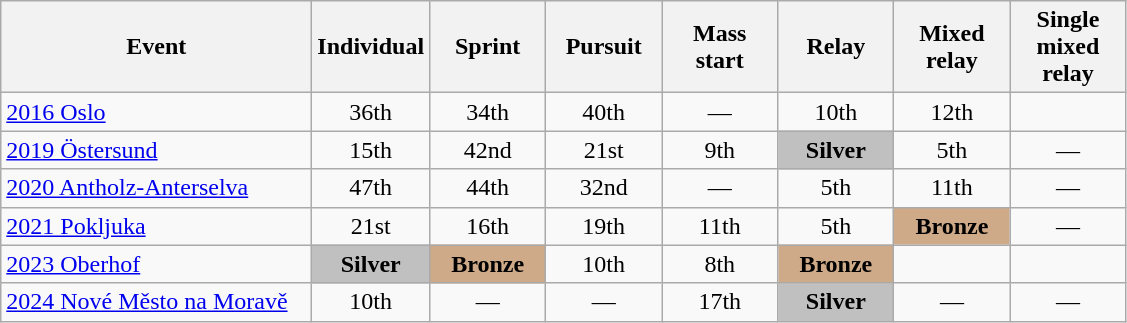<table class="wikitable" style="text-align: center;">
<tr ">
<th style="width:200px;">Event</th>
<th style="width:70px;">Individual</th>
<th style="width:70px;">Sprint</th>
<th style="width:70px;">Pursuit</th>
<th style="width:70px;">Mass start</th>
<th style="width:70px;">Relay</th>
<th style="width:70px;">Mixed relay</th>
<th style="width:70px;">Single mixed relay</th>
</tr>
<tr>
<td align=left> <a href='#'>2016 Oslo</a></td>
<td>36th</td>
<td>34th</td>
<td>40th</td>
<td>—</td>
<td>10th</td>
<td>12th</td>
<td></td>
</tr>
<tr>
<td align=left> <a href='#'>2019 Östersund</a></td>
<td>15th</td>
<td>42nd</td>
<td>21st</td>
<td>9th</td>
<td style="background:silver;"><strong>Silver</strong></td>
<td>5th</td>
<td>—</td>
</tr>
<tr>
<td align=left> <a href='#'>2020 Antholz-Anterselva</a></td>
<td>47th</td>
<td>44th</td>
<td>32nd</td>
<td>—</td>
<td>5th</td>
<td>11th</td>
<td>—</td>
</tr>
<tr>
<td align=left> <a href='#'>2021 Pokljuka</a></td>
<td>21st</td>
<td>16th</td>
<td>19th</td>
<td>11th</td>
<td>5th</td>
<td style="background:#cfaa88;"><strong>Bronze</strong></td>
<td>—</td>
</tr>
<tr>
<td align=left> <a href='#'>2023 Oberhof</a></td>
<td style="background:silver;"><strong>Silver</strong></td>
<td style="background:#cfaa88;"><strong>Bronze</strong></td>
<td>10th</td>
<td>8th</td>
<td style="background:#cfaa88;"><strong>Bronze</strong></td>
<td></td>
<td></td>
</tr>
<tr>
<td align=left> <a href='#'>2024 Nové Město na Moravě</a></td>
<td>10th</td>
<td>—</td>
<td>—</td>
<td>17th</td>
<td style="background:silver;"><strong>Silver</strong></td>
<td>—</td>
<td>—</td>
</tr>
</table>
